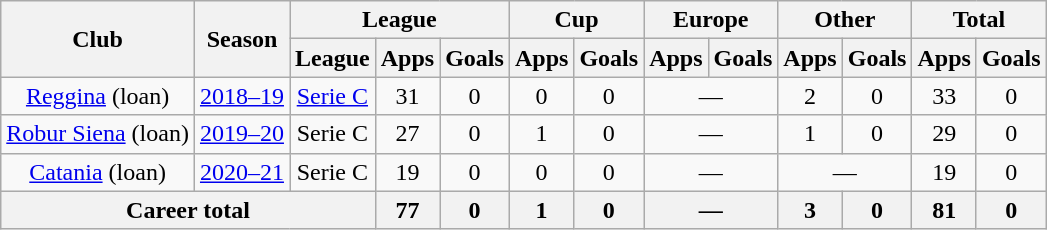<table class="wikitable" style="text-align: center;">
<tr>
<th rowspan="2">Club</th>
<th rowspan="2">Season</th>
<th colspan="3">League</th>
<th colspan="2">Cup</th>
<th colspan="2">Europe</th>
<th colspan="2">Other</th>
<th colspan="2">Total</th>
</tr>
<tr>
<th>League</th>
<th>Apps</th>
<th>Goals</th>
<th>Apps</th>
<th>Goals</th>
<th>Apps</th>
<th>Goals</th>
<th>Apps</th>
<th>Goals</th>
<th>Apps</th>
<th>Goals</th>
</tr>
<tr>
<td><a href='#'>Reggina</a> (loan)</td>
<td><a href='#'>2018–19</a></td>
<td><a href='#'>Serie C</a></td>
<td>31</td>
<td>0</td>
<td>0</td>
<td>0</td>
<td colspan="2">—</td>
<td>2</td>
<td>0</td>
<td>33</td>
<td>0</td>
</tr>
<tr>
<td><a href='#'>Robur Siena</a> (loan)</td>
<td><a href='#'>2019–20</a></td>
<td>Serie C</td>
<td>27</td>
<td>0</td>
<td>1</td>
<td>0</td>
<td colspan="2">—</td>
<td>1</td>
<td>0</td>
<td>29</td>
<td>0</td>
</tr>
<tr>
<td><a href='#'>Catania</a> (loan)</td>
<td><a href='#'>2020–21</a></td>
<td>Serie C</td>
<td>19</td>
<td>0</td>
<td>0</td>
<td>0</td>
<td colspan="2">—</td>
<td colspan="2">—</td>
<td>19</td>
<td>0</td>
</tr>
<tr>
<th colspan="3">Career total</th>
<th>77</th>
<th>0</th>
<th>1</th>
<th>0</th>
<th colspan="2">—</th>
<th 2>3</th>
<th>0</th>
<th>81</th>
<th>0</th>
</tr>
</table>
